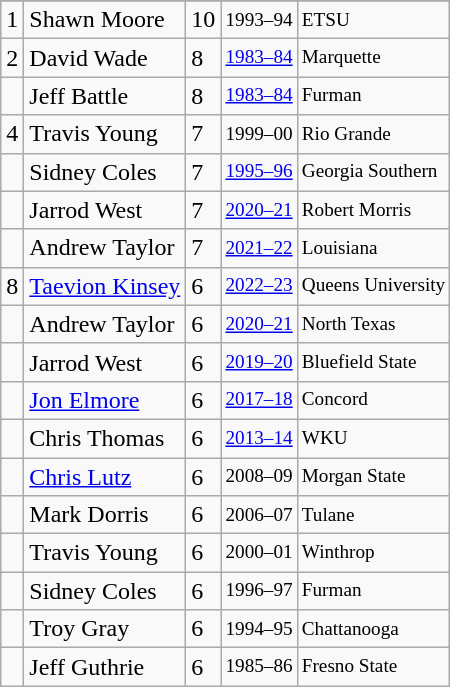<table class="wikitable">
<tr>
</tr>
<tr>
<td>1</td>
<td>Shawn Moore</td>
<td>10</td>
<td style="font-size:80%;">1993–94</td>
<td style="font-size:80%;">ETSU</td>
</tr>
<tr>
<td>2</td>
<td>David Wade</td>
<td>8</td>
<td style="font-size:80%;"><a href='#'>1983–84</a></td>
<td style="font-size:80%;">Marquette</td>
</tr>
<tr>
<td></td>
<td>Jeff Battle</td>
<td>8</td>
<td style="font-size:80%;"><a href='#'>1983–84</a></td>
<td style="font-size:80%;">Furman</td>
</tr>
<tr>
<td>4</td>
<td>Travis Young</td>
<td>7</td>
<td style="font-size:80%;">1999–00</td>
<td style="font-size:80%;">Rio Grande</td>
</tr>
<tr>
<td></td>
<td>Sidney Coles</td>
<td>7</td>
<td style="font-size:80%;"><a href='#'>1995–96</a></td>
<td style="font-size:80%;">Georgia Southern</td>
</tr>
<tr>
<td></td>
<td>Jarrod West</td>
<td>7</td>
<td style="font-size:80%;"><a href='#'>2020–21</a></td>
<td style="font-size:80%;">Robert Morris</td>
</tr>
<tr>
<td></td>
<td>Andrew Taylor</td>
<td>7</td>
<td style="font-size:80%;"><a href='#'>2021–22</a></td>
<td style="font-size:80%;">Louisiana</td>
</tr>
<tr>
<td>8</td>
<td><a href='#'>Taevion Kinsey</a></td>
<td>6</td>
<td style="font-size:80%;"><a href='#'>2022–23</a></td>
<td style="font-size:80%;">Queens University</td>
</tr>
<tr>
<td></td>
<td>Andrew Taylor</td>
<td>6</td>
<td style="font-size:80%;"><a href='#'>2020–21</a></td>
<td style="font-size:80%;">North Texas</td>
</tr>
<tr>
<td></td>
<td>Jarrod West</td>
<td>6</td>
<td style="font-size:80%;"><a href='#'>2019–20</a></td>
<td style="font-size:80%;">Bluefield State</td>
</tr>
<tr>
<td></td>
<td><a href='#'>Jon Elmore</a></td>
<td>6</td>
<td style="font-size:80%;"><a href='#'>2017–18</a></td>
<td style="font-size:80%;">Concord</td>
</tr>
<tr>
<td></td>
<td>Chris Thomas</td>
<td>6</td>
<td style="font-size:80%;"><a href='#'>2013–14</a></td>
<td style="font-size:80%;">WKU</td>
</tr>
<tr>
<td></td>
<td><a href='#'>Chris Lutz</a></td>
<td>6</td>
<td style="font-size:80%;">2008–09</td>
<td style="font-size:80%;">Morgan State</td>
</tr>
<tr>
<td></td>
<td>Mark Dorris</td>
<td>6</td>
<td style="font-size:80%;">2006–07</td>
<td style="font-size:80%;">Tulane</td>
</tr>
<tr>
<td></td>
<td>Travis Young</td>
<td>6</td>
<td style="font-size:80%;">2000–01</td>
<td style="font-size:80%;">Winthrop</td>
</tr>
<tr>
<td></td>
<td>Sidney Coles</td>
<td>6</td>
<td style="font-size:80%;">1996–97</td>
<td style="font-size:80%;">Furman</td>
</tr>
<tr>
<td></td>
<td>Troy Gray</td>
<td>6</td>
<td style="font-size:80%;">1994–95</td>
<td style="font-size:80%;">Chattanooga</td>
</tr>
<tr>
<td></td>
<td>Jeff Guthrie</td>
<td>6</td>
<td style="font-size:80%;">1985–86</td>
<td style="font-size:80%;">Fresno State</td>
</tr>
</table>
